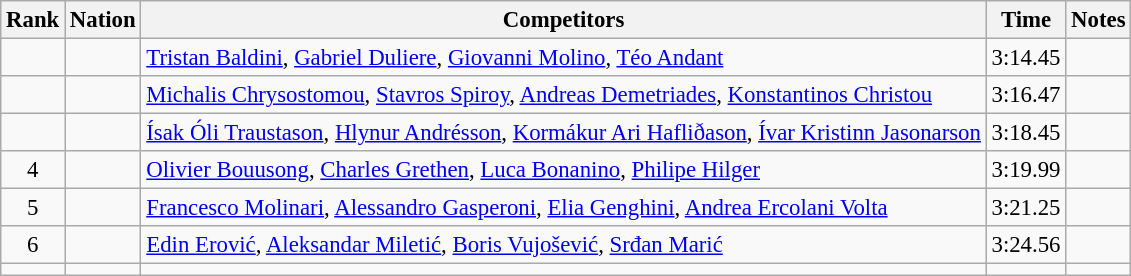<table class="wikitable sortable" style="text-align:center; font-size:95%">
<tr>
<th>Rank</th>
<th>Nation</th>
<th>Competitors</th>
<th>Time</th>
<th>Notes</th>
</tr>
<tr>
<td></td>
<td align=left></td>
<td align=left><a href='#'>Tristan Baldini</a>, <a href='#'>Gabriel Duliere</a>, <a href='#'>Giovanni Molino</a>, <a href='#'>Téo Andant</a></td>
<td>3:14.45</td>
<td></td>
</tr>
<tr>
<td></td>
<td align=left></td>
<td align=left><a href='#'>Michalis Chrysostomou</a>, <a href='#'>Stavros Spiroy</a>, <a href='#'>Andreas Demetriades</a>, <a href='#'>Konstantinos Christou</a></td>
<td>3:16.47</td>
<td></td>
</tr>
<tr>
<td></td>
<td align=left></td>
<td align=left><a href='#'>Ísak Óli Traustason</a>, <a href='#'>Hlynur Andrésson</a>, <a href='#'>Kormákur Ari Hafliðason</a>, <a href='#'>Ívar Kristinn Jasonarson</a></td>
<td>3:18.45</td>
<td></td>
</tr>
<tr>
<td>4</td>
<td align=left></td>
<td align=left><a href='#'>Olivier Bouusong</a>, <a href='#'>Charles Grethen</a>, <a href='#'>Luca Bonanino</a>, <a href='#'>Philipe Hilger</a></td>
<td>3:19.99</td>
<td></td>
</tr>
<tr>
<td>5</td>
<td align=left></td>
<td align=left><a href='#'>Francesco Molinari</a>, <a href='#'>Alessandro Gasperoni</a>, <a href='#'>Elia Genghini</a>, <a href='#'>Andrea Ercolani Volta</a></td>
<td>3:21.25</td>
<td></td>
</tr>
<tr>
<td>6</td>
<td align=left></td>
<td align=left><a href='#'>Edin Erović</a>, <a href='#'>Aleksandar Miletić</a>, <a href='#'>Boris Vujošević</a>, <a href='#'>Srđan Marić</a></td>
<td>3:24.56</td>
<td></td>
</tr>
<tr>
<td></td>
<td align=left></td>
<td align=left></td>
<td></td>
<td></td>
</tr>
</table>
